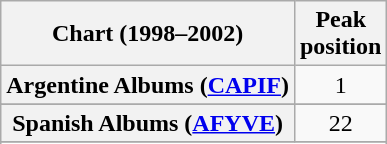<table class="wikitable sortable plainrowheaders" style="text-align:center">
<tr>
<th>Chart (1998–2002)</th>
<th>Peak<br>position</th>
</tr>
<tr>
<th scope="row">Argentine Albums (<a href='#'>CAPIF</a>)</th>
<td>1</td>
</tr>
<tr>
</tr>
<tr>
</tr>
<tr>
<th scope="row">Spanish Albums (<a href='#'>AFYVE</a>)</th>
<td>22</td>
</tr>
<tr>
</tr>
<tr>
</tr>
<tr>
</tr>
<tr>
</tr>
<tr>
</tr>
<tr>
</tr>
</table>
